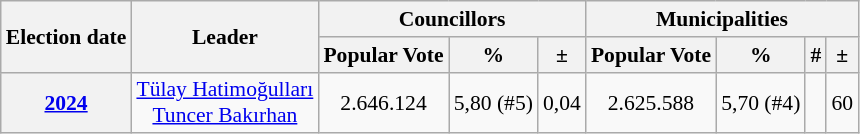<table class="wikitable" style="text-align:center; font-size:90%;">
<tr>
<th rowspan="2">Election date</th>
<th rowspan="2">Leader</th>
<th colspan="3">Councillors</th>
<th colspan="4">Municipalities</th>
</tr>
<tr>
<th>Popular Vote</th>
<th>%</th>
<th>±</th>
<th>Popular Vote</th>
<th>%</th>
<th>#</th>
<th>±</th>
</tr>
<tr>
<th><a href='#'>2024</a></th>
<td><a href='#'>Tülay Hatimoğulları</a><br><a href='#'>Tuncer Bakırhan</a></td>
<td>2.646.124</td>
<td>5,80 (#5)</td>
<td> 0,04<br></td>
<td>2.625.588</td>
<td>5,70 (#4)</td>
<td></td>
<td> 60</td>
</tr>
</table>
